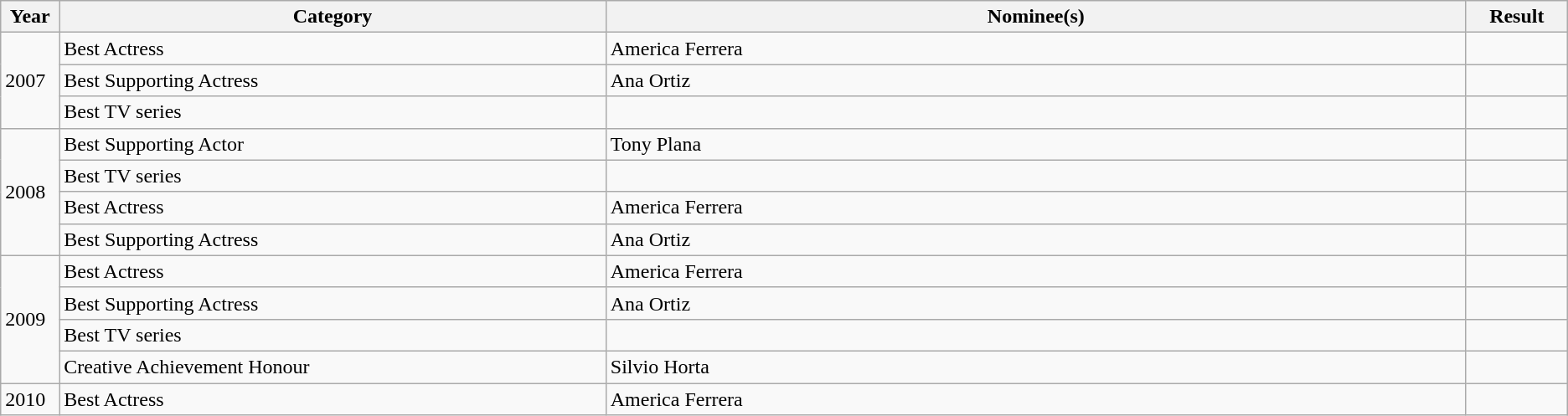<table class="wikitable">
<tr>
<th width="2%">Year</th>
<th width="27%">Category</th>
<th width="42.5%">Nominee(s)</th>
<th width="5%">Result</th>
</tr>
<tr>
<td rowspan="3">2007</td>
<td>Best Actress</td>
<td>America Ferrera</td>
<td></td>
</tr>
<tr>
<td>Best Supporting Actress</td>
<td>Ana Ortiz</td>
<td></td>
</tr>
<tr>
<td>Best TV series</td>
<td></td>
<td></td>
</tr>
<tr>
<td rowspan="4">2008</td>
<td>Best Supporting Actor</td>
<td>Tony Plana</td>
<td></td>
</tr>
<tr>
<td>Best TV series</td>
<td></td>
<td></td>
</tr>
<tr>
<td>Best Actress</td>
<td>America Ferrera</td>
<td></td>
</tr>
<tr>
<td>Best Supporting Actress</td>
<td>Ana Ortiz</td>
<td></td>
</tr>
<tr>
<td rowspan="4">2009</td>
<td>Best Actress</td>
<td>America Ferrera</td>
<td></td>
</tr>
<tr>
<td>Best Supporting Actress</td>
<td>Ana Ortiz</td>
<td></td>
</tr>
<tr>
<td>Best TV series</td>
<td></td>
<td></td>
</tr>
<tr>
<td>Creative Achievement Honour</td>
<td>Silvio Horta</td>
<td></td>
</tr>
<tr>
<td>2010</td>
<td>Best Actress</td>
<td>America Ferrera</td>
<td></td>
</tr>
</table>
